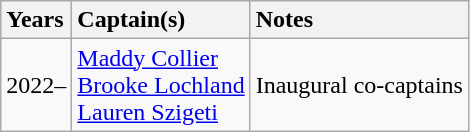<table class="wikitable">
<tr>
<th style="text-align:left;">Years</th>
<th style="text-align:left;">Captain(s)</th>
<th style="text-align:left;">Notes</th>
</tr>
<tr>
<td>2022–</td>
<td><a href='#'>Maddy Collier</a><br><a href='#'>Brooke Lochland</a><br><a href='#'>Lauren Szigeti</a></td>
<td>Inaugural co-captains</td>
</tr>
</table>
